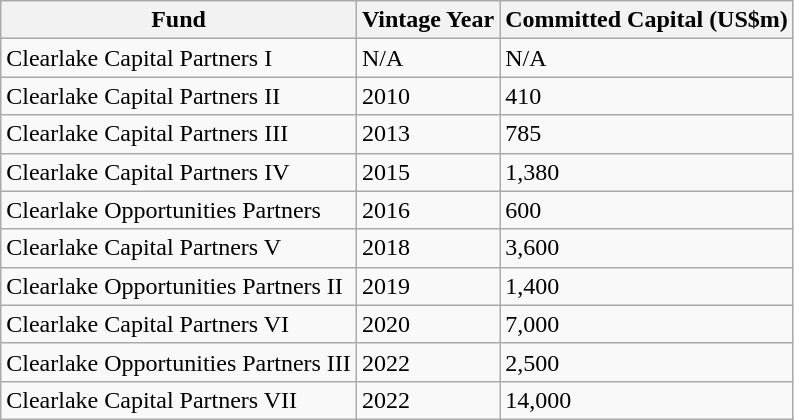<table class="wikitable">
<tr>
<th>Fund</th>
<th>Vintage Year</th>
<th>Committed Capital (US$m)</th>
</tr>
<tr>
<td>Clearlake Capital Partners I</td>
<td>N/A</td>
<td>N/A</td>
</tr>
<tr>
<td>Clearlake Capital Partners II</td>
<td>2010</td>
<td>410</td>
</tr>
<tr>
<td>Clearlake Capital Partners III</td>
<td>2013</td>
<td>785</td>
</tr>
<tr>
<td>Clearlake Capital Partners IV</td>
<td>2015</td>
<td>1,380</td>
</tr>
<tr>
<td>Clearlake Opportunities Partners</td>
<td>2016</td>
<td>600</td>
</tr>
<tr>
<td>Clearlake Capital Partners V</td>
<td>2018</td>
<td>3,600</td>
</tr>
<tr>
<td>Clearlake Opportunities Partners II</td>
<td>2019</td>
<td>1,400</td>
</tr>
<tr>
<td>Clearlake Capital Partners VI</td>
<td>2020</td>
<td>7,000</td>
</tr>
<tr>
<td>Clearlake Opportunities Partners III</td>
<td>2022</td>
<td>2,500</td>
</tr>
<tr>
<td>Clearlake Capital Partners VII</td>
<td>2022</td>
<td>14,000</td>
</tr>
</table>
